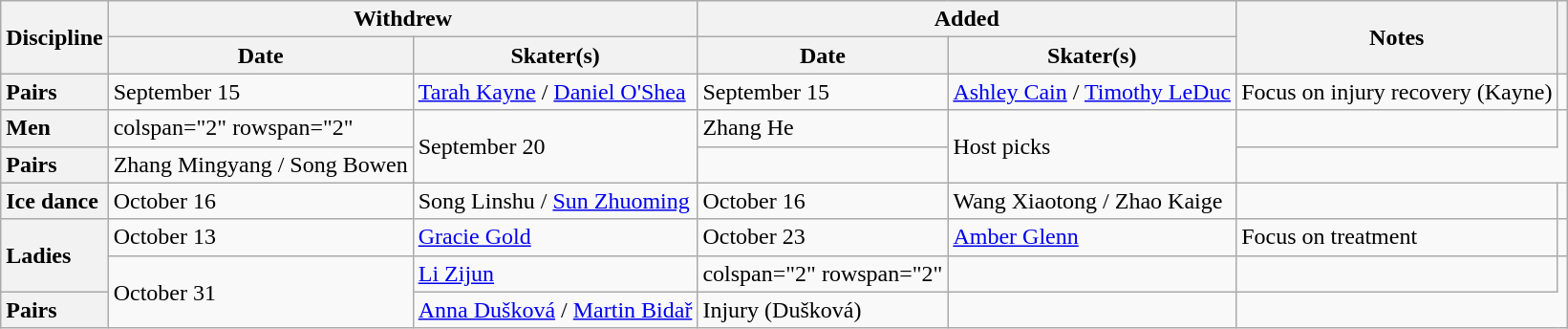<table class="wikitable unsortable">
<tr>
<th scope="col" rowspan=2>Discipline</th>
<th scope="col" colspan=2>Withdrew</th>
<th scope="col" colspan=2>Added</th>
<th scope="col" rowspan=2>Notes</th>
<th scope="col" rowspan=2></th>
</tr>
<tr>
<th>Date</th>
<th>Skater(s)</th>
<th>Date</th>
<th>Skater(s)</th>
</tr>
<tr>
<th scope="row" style="text-align:left">Pairs</th>
<td>September 15</td>
<td> <a href='#'>Tarah Kayne</a> / <a href='#'>Daniel O'Shea</a></td>
<td>September 15</td>
<td> <a href='#'>Ashley Cain</a> / <a href='#'>Timothy LeDuc</a></td>
<td>Focus on injury recovery (Kayne)</td>
<td></td>
</tr>
<tr>
<th scope="row" style="text-align:left">Men</th>
<td>colspan="2" rowspan="2" </td>
<td rowspan="2">September 20</td>
<td> Zhang He</td>
<td rowspan="2">Host picks</td>
<td></td>
</tr>
<tr>
<th scope="row" style="text-align:left">Pairs</th>
<td> Zhang Mingyang / Song Bowen</td>
<td></td>
</tr>
<tr>
<th scope="row" style="text-align:left">Ice dance</th>
<td>October 16</td>
<td> Song Linshu / <a href='#'>Sun Zhuoming</a></td>
<td>October 16</td>
<td> Wang Xiaotong / Zhao Kaige</td>
<td></td>
<td></td>
</tr>
<tr>
<th scope="row" style="text-align:left" rowspan="2">Ladies</th>
<td>October 13</td>
<td> <a href='#'>Gracie Gold</a></td>
<td>October 23</td>
<td> <a href='#'>Amber Glenn</a></td>
<td>Focus on treatment</td>
<td></td>
</tr>
<tr>
<td rowspan="2">October 31</td>
<td> <a href='#'>Li Zijun</a></td>
<td>colspan="2" rowspan="2" </td>
<td></td>
<td></td>
</tr>
<tr>
<th scope="row" style="text-align:left">Pairs</th>
<td> <a href='#'>Anna Dušková</a> / <a href='#'>Martin Bidař</a></td>
<td>Injury (Dušková)</td>
<td></td>
</tr>
</table>
